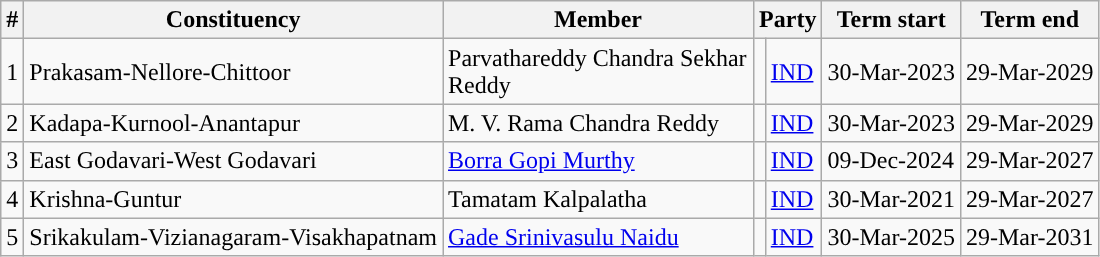<table class="wikitable sortable">
<tr>
<th>#</th>
<th>Constituency</th>
<th style="width:200px">Member</th>
<th colspan="2">Party</th>
<th>Term start</th>
<th>Term end</th>
</tr>
<tr>
<td>1</td>
<td>Prakasam-Nellore-Chittoor</td>
<td>Parvathareddy Chandra Sekhar Reddy</td>
<td></td>
<td align="left"><a href='#'>IND</a></td>
<td>30-Mar-2023</td>
<td>29-Mar-2029</td>
</tr>
<tr>
<td>2</td>
<td>Kadapa-Kurnool-Anantapur</td>
<td>M. V. Rama Chandra Reddy</td>
<td></td>
<td align="left"><a href='#'>IND</a></td>
<td>30-Mar-2023</td>
<td>29-Mar-2029</td>
</tr>
<tr>
<td>3</td>
<td>East Godavari-West Godavari</td>
<td><a href='#'>Borra Gopi Murthy</a></td>
<td></td>
<td align="left"><a href='#'>IND</a></td>
<td>09-Dec-2024</td>
<td>29-Mar-2027</td>
</tr>
<tr>
<td>4</td>
<td>Krishna-Guntur</td>
<td>Tamatam Kalpalatha</td>
<td></td>
<td align="left"><a href='#'>IND</a></td>
<td>30-Mar-2021</td>
<td>29-Mar-2027</td>
</tr>
<tr>
<td>5</td>
<td>Srikakulam-Vizianagaram-Visakhapatnam</td>
<td><a href='#'>Gade Srinivasulu Naidu</a></td>
<td></td>
<td align="left"><a href='#'>IND</a></td>
<td>30-Mar-2025</td>
<td>29-Mar-2031</td>
</tr>
</table>
